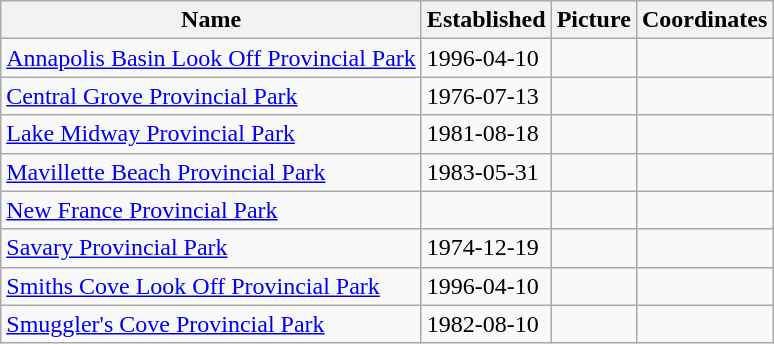<table class='wikitable sortable'>
<tr>
<th>Name</th>
<th>Established</th>
<th>Picture</th>
<th>Coordinates</th>
</tr>
<tr>
<td><a href='#'>Annapolis Basin Look Off Provincial Park</a></td>
<td>1996-04-10</td>
<td></td>
<td></td>
</tr>
<tr>
<td><a href='#'>Central Grove Provincial Park</a></td>
<td>1976-07-13</td>
<td></td>
<td></td>
</tr>
<tr>
<td><a href='#'>Lake Midway Provincial Park</a></td>
<td>1981-08-18</td>
<td></td>
<td></td>
</tr>
<tr>
<td><a href='#'>Mavillette Beach Provincial Park</a></td>
<td>1983-05-31</td>
<td></td>
<td></td>
</tr>
<tr>
<td><a href='#'>New France Provincial Park</a></td>
<td></td>
<td></td>
<td></td>
</tr>
<tr>
<td><a href='#'>Savary Provincial Park</a></td>
<td>1974-12-19</td>
<td></td>
<td></td>
</tr>
<tr>
<td><a href='#'>Smiths Cove Look Off Provincial Park</a></td>
<td>1996-04-10</td>
<td></td>
<td></td>
</tr>
<tr>
<td><a href='#'>Smuggler's Cove Provincial Park</a></td>
<td>1982-08-10</td>
<td></td>
<td></td>
</tr>
</table>
